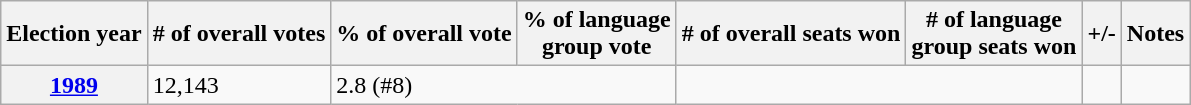<table class=wikitable>
<tr>
<th>Election year</th>
<th># of overall votes</th>
<th>% of overall vote</th>
<th>% of language<br>group vote</th>
<th># of overall seats won</th>
<th># of language<br>group seats won</th>
<th>+/-</th>
<th>Notes</th>
</tr>
<tr>
<th><a href='#'>1989</a></th>
<td>12,143</td>
<td colspan=2>2.8 (#8)</td>
<td colspan=2></td>
<td></td>
<td></td>
</tr>
</table>
